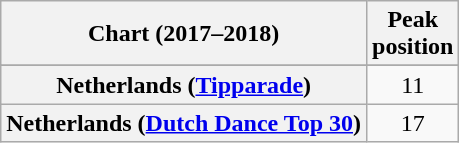<table class="wikitable sortable plainrowheaders" style="text-align:center">
<tr>
<th scope="col">Chart (2017–2018)</th>
<th scope="col">Peak<br>position</th>
</tr>
<tr>
</tr>
<tr>
</tr>
<tr>
</tr>
<tr>
</tr>
<tr>
<th scope="row">Netherlands (<a href='#'>Tipparade</a>)</th>
<td>11</td>
</tr>
<tr>
<th scope="row">Netherlands (<a href='#'>Dutch Dance Top 30</a>)</th>
<td>17</td>
</tr>
</table>
